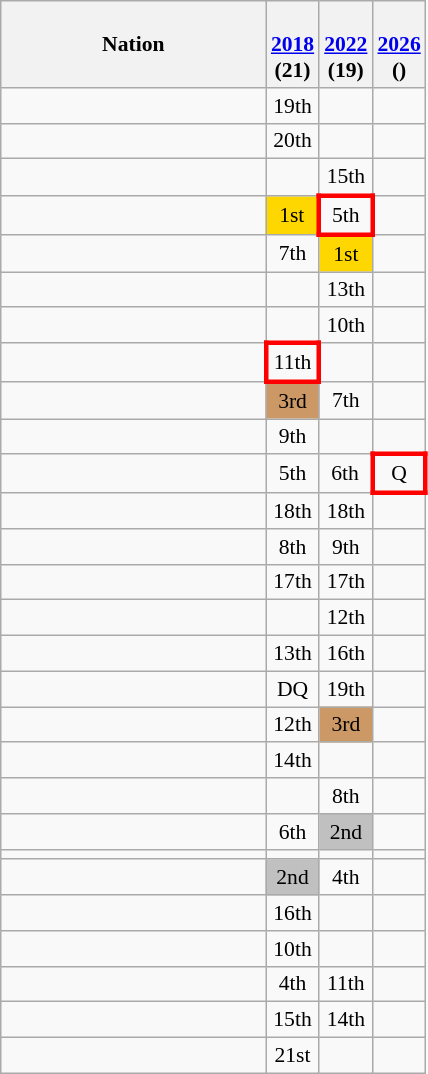<table class="wikitable" style="text-align:center; font-size:90%">
<tr>
<th width=170>Nation</th>
<th> <br> <a href='#'>2018</a> <br> (21)</th>
<th> <br> <a href='#'>2022</a> <br> (19)</th>
<th> <br> <a href='#'>2026</a> <br> ()</th>
</tr>
<tr>
<td align=left></td>
<td>19th</td>
<td></td>
<td></td>
</tr>
<tr>
<td align=left></td>
<td>20th</td>
<td></td>
<td></td>
</tr>
<tr>
<td align=left></td>
<td></td>
<td>15th</td>
<td></td>
</tr>
<tr>
<td align=left></td>
<td bgcolor=gold>1st</td>
<td style="border: 3px solid red">5th</td>
<td></td>
</tr>
<tr>
<td align=left></td>
<td>7th</td>
<td bgcolor=gold>1st</td>
<td></td>
</tr>
<tr>
<td align=left></td>
<td></td>
<td>13th</td>
<td></td>
</tr>
<tr>
<td align=left></td>
<td></td>
<td>10th</td>
<td></td>
</tr>
<tr>
<td align=left></td>
<td style="border: 3px solid red">11th</td>
<td></td>
<td></td>
</tr>
<tr>
<td align=left></td>
<td bgcolor=#cc9966>3rd</td>
<td>7th</td>
<td></td>
</tr>
<tr>
<td align=left></td>
<td>9th</td>
<td></td>
<td></td>
</tr>
<tr>
<td align=left></td>
<td>5th</td>
<td>6th</td>
<td style="border: 3px solid red">Q</td>
</tr>
<tr>
<td align=left></td>
<td>18th</td>
<td>18th</td>
<td></td>
</tr>
<tr>
<td align=left></td>
<td>8th</td>
<td>9th</td>
<td></td>
</tr>
<tr>
<td align=left></td>
<td>17th</td>
<td>17th</td>
<td></td>
</tr>
<tr>
<td align=left></td>
<td></td>
<td>12th</td>
<td></td>
</tr>
<tr>
<td align=left></td>
<td>13th</td>
<td>16th</td>
<td></td>
</tr>
<tr>
<td align=left></td>
<td>DQ</td>
<td>19th</td>
<td></td>
</tr>
<tr>
<td align=left></td>
<td>12th</td>
<td bgcolor=#cc9966>3rd</td>
<td></td>
</tr>
<tr>
<td align=left></td>
<td>14th</td>
<td></td>
<td></td>
</tr>
<tr>
<td align=left></td>
<td></td>
<td>8th</td>
<td></td>
</tr>
<tr>
<td align=left></td>
<td>6th</td>
<td bgcolor=silver>2nd</td>
<td></td>
</tr>
<tr>
<td align=left></td>
<td></td>
<td></td>
<td></td>
</tr>
<tr>
<td align=left></td>
<td bgcolor=silver>2nd</td>
<td>4th</td>
<td></td>
</tr>
<tr>
<td align=left></td>
<td>16th</td>
<td></td>
<td></td>
</tr>
<tr>
<td align=left></td>
<td>10th</td>
<td></td>
<td></td>
</tr>
<tr>
<td align=left></td>
<td>4th</td>
<td>11th</td>
<td></td>
</tr>
<tr>
<td align=left></td>
<td>15th</td>
<td>14th</td>
<td></td>
</tr>
<tr>
<td align=left></td>
<td>21st</td>
<td></td>
<td></td>
</tr>
</table>
